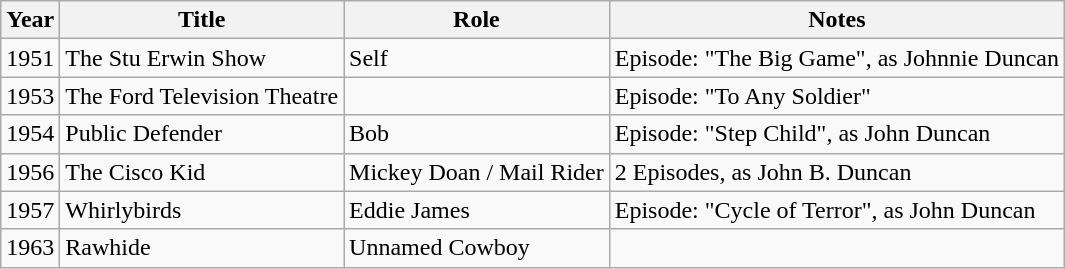<table class="wikitable">
<tr>
<th>Year</th>
<th>Title</th>
<th>Role</th>
<th>Notes</th>
</tr>
<tr>
<td>1951</td>
<td>The Stu Erwin Show</td>
<td>Self</td>
<td>Episode: "The Big Game", as Johnnie Duncan</td>
</tr>
<tr>
<td>1953</td>
<td>The Ford Television Theatre</td>
<td></td>
<td>Episode: "To Any Soldier"</td>
</tr>
<tr>
<td>1954</td>
<td>Public Defender</td>
<td>Bob</td>
<td>Episode: "Step Child", as John Duncan</td>
</tr>
<tr>
<td>1956</td>
<td>The Cisco Kid</td>
<td>Mickey Doan / Mail Rider</td>
<td>2 Episodes, as John B. Duncan</td>
</tr>
<tr>
<td>1957</td>
<td>Whirlybirds</td>
<td>Eddie James</td>
<td>Episode: "Cycle of Terror", as John Duncan</td>
</tr>
<tr>
<td>1963</td>
<td>Rawhide</td>
<td>Unnamed Cowboy</td>
</tr>
</table>
